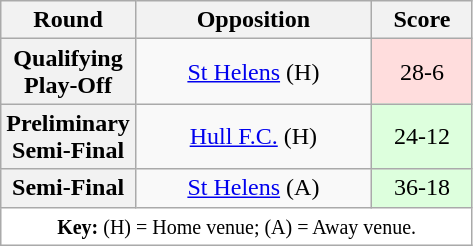<table class="wikitable plainrowheaders" style="text-align:center;margin-left:1em;">
<tr>
<th width="25">Round</th>
<th width="150">Opposition</th>
<th width="60">Score</th>
</tr>
<tr>
<th scope=row style="text-align:center">Qualifying Play-Off</th>
<td> <a href='#'>St Helens</a> (H)</td>
<td bgcolor=FFDDDD>28-6</td>
</tr>
<tr>
<th scope=row style="text-align:center">Preliminary Semi-Final</th>
<td> <a href='#'>Hull F.C.</a> (H)</td>
<td bgcolor=DDFFDD>24-12</td>
</tr>
<tr>
<th scope=row style="text-align:center">Semi-Final</th>
<td> <a href='#'>St Helens</a> (A)</td>
<td bgcolor=DDFFDD>36-18</td>
</tr>
<tr>
<td colspan="3" style="background-color:white;"><small><strong>Key:</strong> (H) = Home venue; (A) = Away venue.</small></td>
</tr>
</table>
